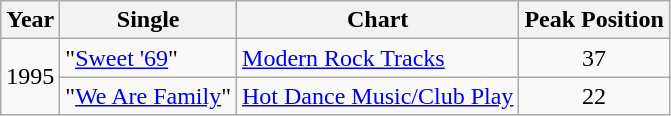<table class="wikitable">
<tr>
<th>Year</th>
<th>Single</th>
<th>Chart</th>
<th>Peak Position</th>
</tr>
<tr>
<td rowspan="2">1995</td>
<td>"<a href='#'>Sweet '69</a>"</td>
<td><a href='#'>Modern Rock Tracks</a></td>
<td align="center">37</td>
</tr>
<tr>
<td>"<a href='#'>We Are Family</a>"</td>
<td><a href='#'>Hot Dance Music/Club Play</a></td>
<td align="center">22</td>
</tr>
</table>
